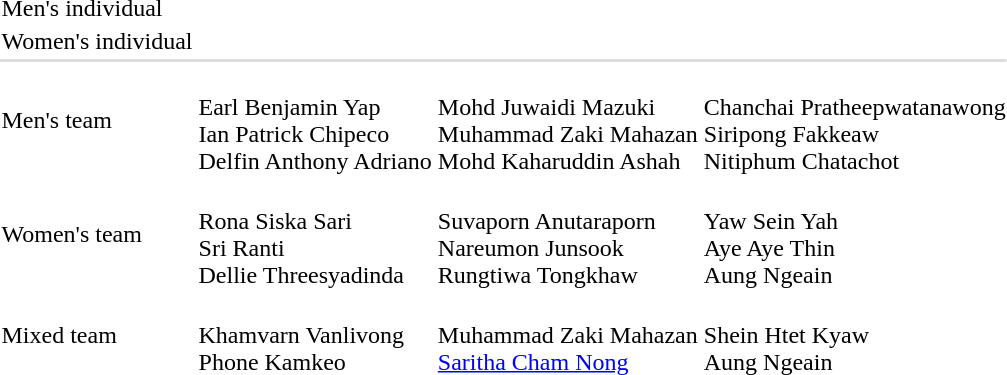<table>
<tr>
<td>Men's individual</td>
<td></td>
<td></td>
<td></td>
</tr>
<tr>
<td>Women's individual</td>
<td></td>
<td></td>
<td></td>
</tr>
<tr bgcolor=#dddddd>
<td colspan=4></td>
</tr>
<tr>
<td>Men's team</td>
<td nowrap><br>Earl Benjamin Yap<br>Ian Patrick Chipeco<br>Delfin Anthony Adriano</td>
<td nowrap><br>Mohd Juwaidi Mazuki<br>Muhammad Zaki Mahazan<br>Mohd Kaharuddin Ashah</td>
<td nowrap><br>Chanchai Pratheepwatanawong<br>Siripong Fakkeaw<br>Nitiphum Chatachot</td>
</tr>
<tr>
<td>Women's team</td>
<td><br>Rona Siska Sari<br>Sri Ranti<br>Dellie Threesyadinda</td>
<td><br>Suvaporn Anutaraporn<br>Nareumon Junsook<br>Rungtiwa Tongkhaw</td>
<td><br>Yaw Sein Yah<br>Aye Aye Thin<br>Aung Ngeain</td>
</tr>
<tr>
<td>Mixed team</td>
<td><br>Khamvarn Vanlivong<br>Phone Kamkeo</td>
<td><br>Muhammad Zaki Mahazan<br><a href='#'>Saritha Cham Nong</a></td>
<td><br>Shein Htet Kyaw<br>Aung Ngeain</td>
</tr>
</table>
